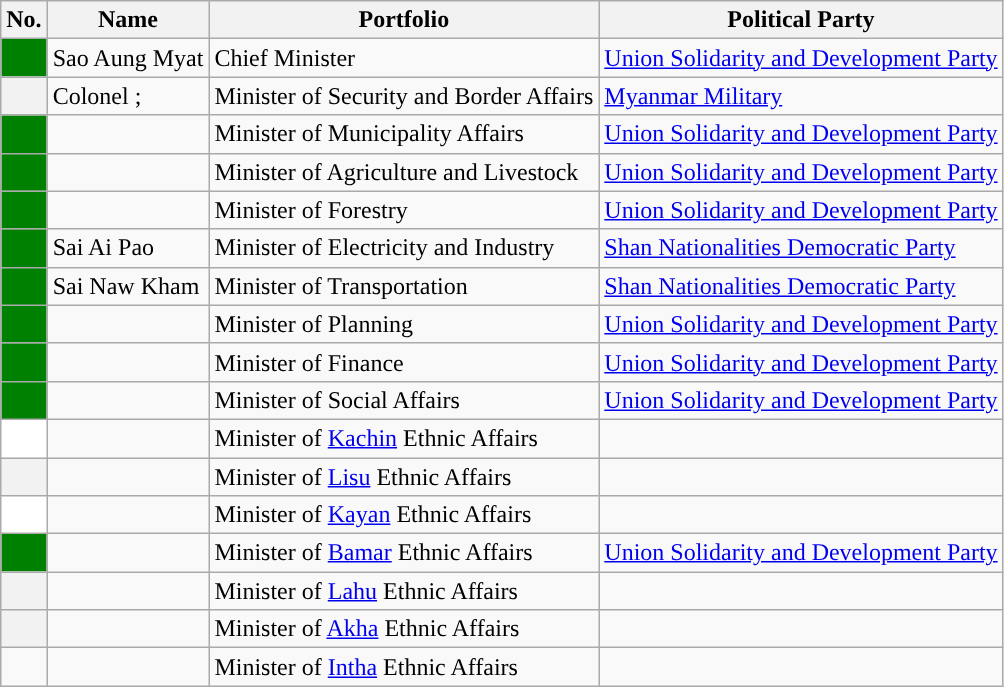<table class="wikitable">
<tr>
<th>No.</th>
<th>Name</th>
<th>Portfolio</th>
<th>Political Party</th>
</tr>
<tr>
<th style="background:Green;"></th>
<td>Sao Aung Myat</td>
<td>Chief Minister</td>
<td><a href='#'>Union Solidarity and Development Party</a></td>
</tr>
<tr>
<th style="background:"></th>
<td>Colonel ;</td>
<td>Minister of Security and Border Affairs</td>
<td><a href='#'>Myanmar Military</a></td>
</tr>
<tr>
<th style="background:Green;"></th>
<td></td>
<td>Minister of Municipality Affairs</td>
<td><a href='#'>Union Solidarity and Development Party</a></td>
</tr>
<tr>
<th style="background:Green;"></th>
<td></td>
<td>Minister of Agriculture and Livestock</td>
<td><a href='#'>Union Solidarity and Development Party</a></td>
</tr>
<tr>
<th style="background:Green;"></th>
<td></td>
<td>Minister of Forestry</td>
<td><a href='#'>Union Solidarity and Development Party</a></td>
</tr>
<tr>
<th style="background:Green;"></th>
<td>Sai Ai Pao</td>
<td>Minister of Electricity and Industry</td>
<td><a href='#'>Shan Nationalities Democratic Party</a></td>
</tr>
<tr>
<th style="background:Green;"></th>
<td>Sai Naw Kham</td>
<td>Minister of Transportation</td>
<td><a href='#'>Shan Nationalities Democratic Party</a></td>
</tr>
<tr>
<th style="background:Green;"></th>
<td></td>
<td>Minister of Planning</td>
<td><a href='#'>Union Solidarity and Development Party</a></td>
</tr>
<tr>
<th style="background:Green;"></th>
<td></td>
<td>Minister of Finance</td>
<td><a href='#'>Union Solidarity and Development Party</a></td>
</tr>
<tr>
<th style="background:Green;"></th>
<td></td>
<td>Minister of Social Affairs</td>
<td><a href='#'>Union Solidarity and Development Party</a></td>
</tr>
<tr>
<th style="background:White;"></th>
<td></td>
<td>Minister of <a href='#'>Kachin</a> Ethnic Affairs</td>
<td></td>
</tr>
<tr>
<th style="background:"></th>
<td></td>
<td>Minister of <a href='#'>Lisu</a> Ethnic Affairs</td>
<td></td>
</tr>
<tr>
<th style="background:White;"></th>
<td></td>
<td>Minister of <a href='#'>Kayan</a> Ethnic Affairs</td>
<td></td>
</tr>
<tr>
<th style="background:Green;"></th>
<td></td>
<td>Minister of <a href='#'>Bamar</a> Ethnic Affairs</td>
<td><a href='#'>Union Solidarity and Development Party</a></td>
</tr>
<tr>
<th style="background:"></th>
<td></td>
<td>Minister of <a href='#'>Lahu</a> Ethnic Affairs</td>
<td></td>
</tr>
<tr>
<th style="background:"></th>
<td></td>
<td>Minister of <a href='#'>Akha</a> Ethnic Affairs</td>
<td></td>
</tr>
<tr>
<td ! style="background:;"></td>
<td></td>
<td>Minister of <a href='#'>Intha</a> Ethnic Affairs</td>
<td></td>
</tr>
</table>
